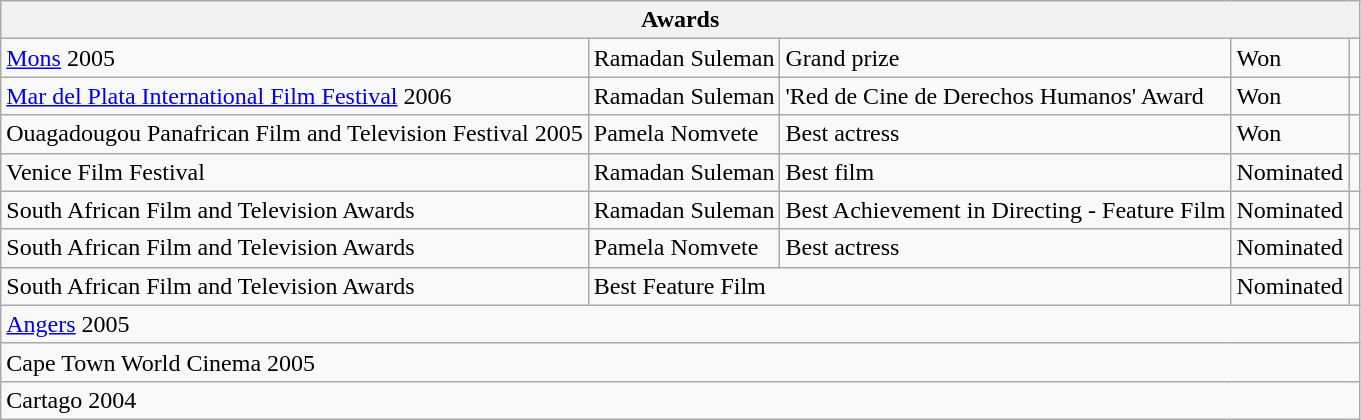<table class="wikitable">
<tr>
<th colspan="5">Awards</th>
</tr>
<tr>
<td><a href='#'>Mons</a> 2005</td>
<td>Ramadan Suleman</td>
<td>Grand prize</td>
<td>Won</td>
<td></td>
</tr>
<tr>
<td><a href='#'>Mar del Plata International Film Festival</a> 2006</td>
<td>Ramadan Suleman</td>
<td>'Red de Cine de Derechos Humanos' Award</td>
<td>Won</td>
<td></td>
</tr>
<tr>
<td>Ouagadougou Panafrican Film and Television Festival 2005</td>
<td>Pamela Nomvete</td>
<td>Best actress</td>
<td>Won</td>
<td></td>
</tr>
<tr>
<td>Venice Film Festival</td>
<td>Ramadan Suleman</td>
<td>Best film</td>
<td>Nominated</td>
<td></td>
</tr>
<tr>
<td>South African Film and Television Awards</td>
<td>Ramadan Suleman</td>
<td>Best Achievement in Directing - Feature Film</td>
<td>Nominated</td>
<td></td>
</tr>
<tr>
<td>South African Film and Television Awards</td>
<td>Pamela Nomvete</td>
<td>Best actress</td>
<td>Nominated</td>
<td></td>
</tr>
<tr>
<td>South African Film and Television Awards</td>
<td colspan="2">Best Feature Film</td>
<td>Nominated</td>
<td></td>
</tr>
<tr>
<td colspan="5"><a href='#'>Angers</a> 2005</td>
</tr>
<tr>
<td colspan="5">Cape Town World Cinema 2005</td>
</tr>
<tr>
<td colspan="5">Cartago 2004</td>
</tr>
</table>
